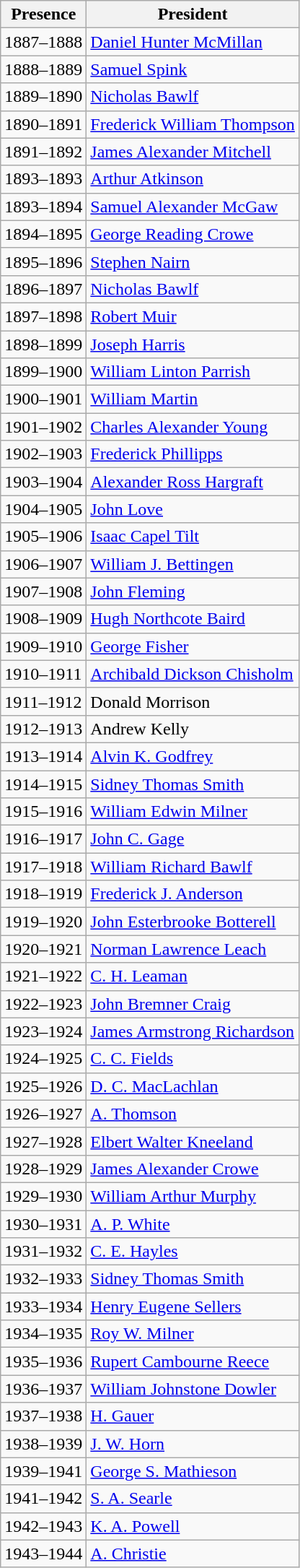<table class="wikitable">
<tr>
<th>Presence</th>
<th>President</th>
</tr>
<tr>
<td>1887–1888</td>
<td><a href='#'>Daniel Hunter McMillan</a></td>
</tr>
<tr>
<td>1888–1889</td>
<td><a href='#'>Samuel Spink</a></td>
</tr>
<tr>
<td>1889–1890</td>
<td><a href='#'>Nicholas Bawlf</a></td>
</tr>
<tr>
<td>1890–1891</td>
<td><a href='#'>Frederick William Thompson</a></td>
</tr>
<tr>
<td>1891–1892</td>
<td><a href='#'>James Alexander Mitchell</a></td>
</tr>
<tr>
<td>1893–1893</td>
<td><a href='#'>Arthur Atkinson</a></td>
</tr>
<tr>
<td>1893–1894</td>
<td><a href='#'>Samuel Alexander McGaw</a></td>
</tr>
<tr>
<td>1894–1895</td>
<td><a href='#'>George Reading Crowe</a></td>
</tr>
<tr>
<td>1895–1896</td>
<td><a href='#'>Stephen Nairn</a></td>
</tr>
<tr>
<td>1896–1897</td>
<td><a href='#'>Nicholas Bawlf</a></td>
</tr>
<tr>
<td>1897–1898</td>
<td><a href='#'>Robert Muir</a></td>
</tr>
<tr>
<td>1898–1899</td>
<td><a href='#'>Joseph Harris</a></td>
</tr>
<tr>
<td>1899–1900</td>
<td><a href='#'>William Linton Parrish</a></td>
</tr>
<tr>
<td>1900–1901</td>
<td><a href='#'>William Martin</a></td>
</tr>
<tr>
<td>1901–1902</td>
<td><a href='#'>Charles Alexander Young</a></td>
</tr>
<tr>
<td>1902–1903</td>
<td><a href='#'>Frederick Phillipps</a></td>
</tr>
<tr>
<td>1903–1904</td>
<td><a href='#'>Alexander Ross Hargraft</a></td>
</tr>
<tr>
<td>1904–1905</td>
<td><a href='#'>John Love</a></td>
</tr>
<tr>
<td>1905–1906</td>
<td><a href='#'>Isaac Capel Tilt</a></td>
</tr>
<tr>
<td>1906–1907</td>
<td><a href='#'>William J. Bettingen</a></td>
</tr>
<tr>
<td>1907–1908</td>
<td><a href='#'>John Fleming</a></td>
</tr>
<tr>
<td>1908–1909</td>
<td><a href='#'>Hugh Northcote Baird</a></td>
</tr>
<tr>
<td>1909–1910</td>
<td><a href='#'>George Fisher</a></td>
</tr>
<tr>
<td>1910–1911</td>
<td><a href='#'>Archibald Dickson Chisholm</a></td>
</tr>
<tr>
<td>1911–1912</td>
<td>Donald Morrison</td>
</tr>
<tr>
<td>1912–1913</td>
<td>Andrew Kelly</td>
</tr>
<tr>
<td>1913–1914</td>
<td><a href='#'>Alvin K. Godfrey</a></td>
</tr>
<tr>
<td>1914–1915</td>
<td><a href='#'>Sidney Thomas Smith</a></td>
</tr>
<tr>
<td>1915–1916</td>
<td><a href='#'>William Edwin Milner</a></td>
</tr>
<tr>
<td>1916–1917</td>
<td><a href='#'>John C. Gage</a></td>
</tr>
<tr>
<td>1917–1918</td>
<td><a href='#'>William Richard Bawlf</a></td>
</tr>
<tr>
<td>1918–1919</td>
<td><a href='#'>Frederick J. Anderson</a></td>
</tr>
<tr>
<td>1919–1920</td>
<td><a href='#'>John Esterbrooke Botterell</a></td>
</tr>
<tr>
<td>1920–1921</td>
<td><a href='#'>Norman Lawrence Leach</a></td>
</tr>
<tr>
<td>1921–1922</td>
<td><a href='#'>C. H. Leaman</a></td>
</tr>
<tr>
<td>1922–1923</td>
<td><a href='#'>John Bremner Craig</a></td>
</tr>
<tr>
<td>1923–1924</td>
<td><a href='#'>James Armstrong Richardson</a></td>
</tr>
<tr>
<td>1924–1925</td>
<td><a href='#'>C. C. Fields</a></td>
</tr>
<tr>
<td>1925–1926</td>
<td><a href='#'>D. C. MacLachlan</a></td>
</tr>
<tr>
<td>1926–1927</td>
<td><a href='#'>A. Thomson</a></td>
</tr>
<tr>
<td>1927–1928</td>
<td><a href='#'>Elbert Walter Kneeland</a></td>
</tr>
<tr>
<td>1928–1929</td>
<td><a href='#'>James Alexander Crowe</a></td>
</tr>
<tr>
<td>1929–1930</td>
<td><a href='#'>William Arthur Murphy</a></td>
</tr>
<tr>
<td>1930–1931</td>
<td><a href='#'>A. P. White</a></td>
</tr>
<tr>
<td>1931–1932</td>
<td><a href='#'>C. E. Hayles</a></td>
</tr>
<tr>
<td>1932–1933</td>
<td><a href='#'>Sidney Thomas Smith</a></td>
</tr>
<tr>
<td>1933–1934</td>
<td><a href='#'>Henry Eugene Sellers</a></td>
</tr>
<tr>
<td>1934–1935</td>
<td><a href='#'>Roy W. Milner</a></td>
</tr>
<tr>
<td>1935–1936</td>
<td><a href='#'>Rupert Cambourne Reece</a></td>
</tr>
<tr>
<td>1936–1937</td>
<td><a href='#'>William Johnstone Dowler</a></td>
</tr>
<tr>
<td>1937–1938</td>
<td><a href='#'>H. Gauer</a></td>
</tr>
<tr>
<td>1938–1939</td>
<td><a href='#'>J. W. Horn</a></td>
</tr>
<tr>
<td>1939–1941</td>
<td><a href='#'>George S. Mathieson</a></td>
</tr>
<tr>
<td>1941–1942</td>
<td><a href='#'>S. A. Searle</a></td>
</tr>
<tr>
<td>1942–1943</td>
<td><a href='#'>K. A. Powell</a></td>
</tr>
<tr>
<td>1943–1944</td>
<td><a href='#'>A. Christie</a></td>
</tr>
</table>
